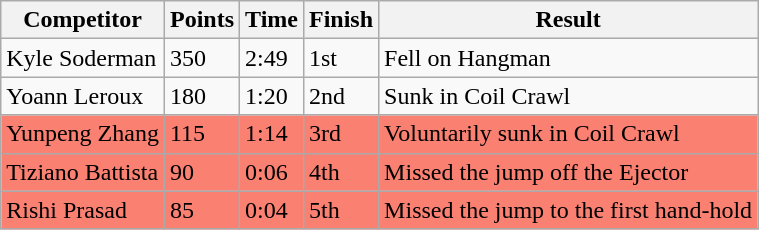<table class="wikitable sortable">
<tr>
<th>Competitor</th>
<th>Points</th>
<th>Time</th>
<th>Finish</th>
<th>Result</th>
</tr>
<tr>
<td> Kyle Soderman</td>
<td>350</td>
<td>2:49</td>
<td>1st</td>
<td>Fell on Hangman</td>
</tr>
<tr>
<td> Yoann Leroux</td>
<td>180</td>
<td>1:20</td>
<td>2nd</td>
<td>Sunk in Coil Crawl</td>
</tr>
<tr style="background-color:#fa8072">
<td> Yunpeng Zhang</td>
<td>115</td>
<td>1:14</td>
<td>3rd</td>
<td>Voluntarily sunk in Coil Crawl</td>
</tr>
<tr style="background-color:#fa8072">
<td> Tiziano Battista</td>
<td>90</td>
<td>0:06</td>
<td>4th</td>
<td>Missed the jump off the Ejector</td>
</tr>
<tr style="background-color:#fa8072">
<td> Rishi Prasad</td>
<td>85</td>
<td>0:04</td>
<td>5th</td>
<td>Missed the jump to the first hand-hold</td>
</tr>
</table>
